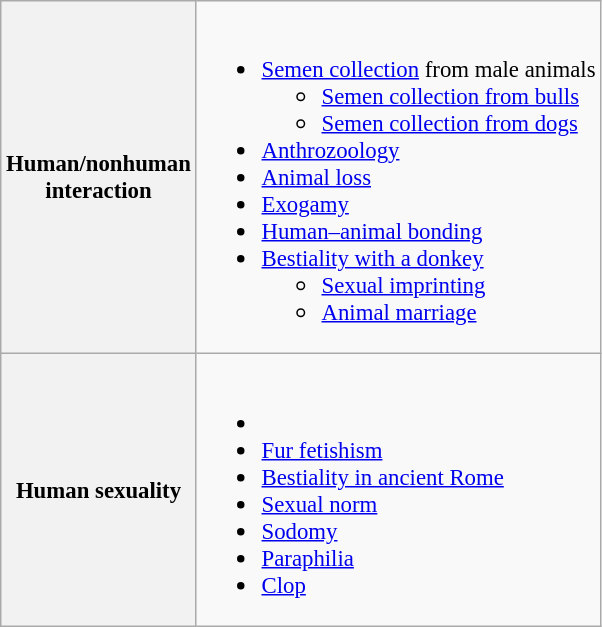<table class="wikitable floatright" style="margin-right:.5em; font-size:95%;">
<tr>
<th>Human/nonhuman<br>interaction</th>
<td><br><ul><li><a href='#'>Semen collection</a> from male animals<ul><li><a href='#'>Semen collection from bulls</a></li><li><a href='#'>Semen collection from dogs</a></li></ul></li><li><a href='#'>Anthrozoology</a></li><li><a href='#'>Animal loss</a></li><li><a href='#'>Exogamy</a></li><li><a href='#'>Human–animal bonding</a></li><li><a href='#'>Bestiality with a donkey</a><ul><li><a href='#'>Sexual imprinting</a></li><li><a href='#'>Animal marriage</a></li></ul></li></ul></td>
</tr>
<tr>
<th>Human sexuality<br></th>
<td><br><ul><li></li><li><a href='#'>Fur fetishism</a></li><li><a href='#'>Bestiality in ancient Rome</a></li><li><a href='#'>Sexual norm</a></li><li><a href='#'>Sodomy</a></li><li><a href='#'>Paraphilia</a></li><li><a href='#'>Clop</a></li></ul></td>
</tr>
</table>
